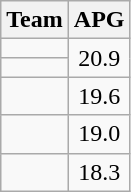<table class=wikitable>
<tr>
<th>Team</th>
<th>APG</th>
</tr>
<tr>
<td></td>
<td align=center rowspan=2>20.9</td>
</tr>
<tr>
<td></td>
</tr>
<tr>
<td></td>
<td align=center>19.6</td>
</tr>
<tr>
<td></td>
<td align=center>19.0</td>
</tr>
<tr>
<td></td>
<td align=center>18.3</td>
</tr>
</table>
